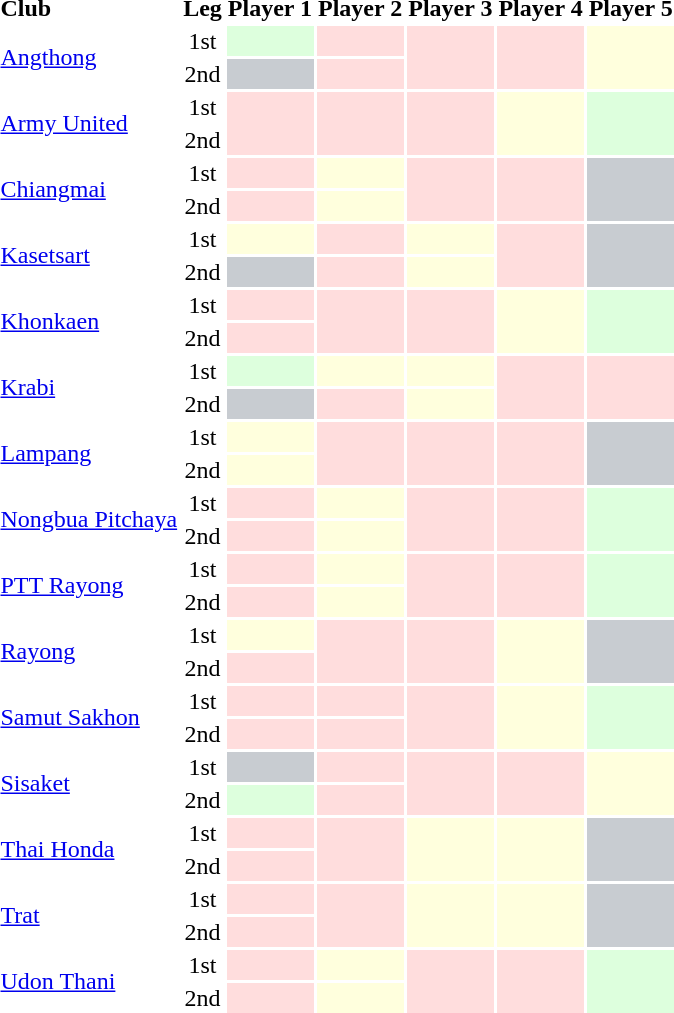<table class="sortable" style="text-align:left">
<tr>
<th>Club</th>
<th>Leg</th>
<th>Player 1</th>
<th>Player 2</th>
<th>Player 3</th>
<th>Player 4</th>
<th>Player 5</th>
</tr>
<tr>
<td rowspan="2"><a href='#'>Angthong</a></td>
<td align="center">1st</td>
<td bgcolor="#ddffdd"></td>
<td bgcolor="#ffdddd"></td>
<td bgcolor="#ffdddd" rowspan="2"></td>
<td bgcolor="#ffdddd" rowspan="2"></td>
<td bgcolor="#ffffdd" rowspan="2"></td>
</tr>
<tr>
<td align="center">2nd</td>
<td bgcolor="#c8ccd1"></td>
<td bgcolor="#ffdddd"></td>
</tr>
<tr>
<td rowspan="2"><a href='#'>Army United</a></td>
<td align="center">1st</td>
<td bgcolor="#ffdddd" rowspan="2"></td>
<td bgcolor="#ffdddd" rowspan="2"></td>
<td bgcolor="#ffdddd" rowspan="2"></td>
<td bgcolor="#ffffdd" rowspan="2"></td>
<td bgcolor="#ddffdd" rowspan="2"></td>
</tr>
<tr>
<td align="center">2nd</td>
</tr>
<tr>
<td rowspan="2"><a href='#'>Chiangmai</a></td>
<td align="center">1st</td>
<td bgcolor="#ffdddd"></td>
<td bgcolor="#ffffdd"></td>
<td bgcolor="#ffdddd" rowspan="2"></td>
<td bgcolor="#ffdddd" rowspan="2"></td>
<td bgcolor="#c8ccd1" rowspan="2"></td>
</tr>
<tr>
<td align="center">2nd</td>
<td bgcolor="#ffdddd"></td>
<td bgcolor="#ffffdd"></td>
</tr>
<tr>
<td rowspan="2"><a href='#'>Kasetsart</a></td>
<td align="center">1st</td>
<td bgcolor="#ffffdd"></td>
<td bgcolor="#ffdddd"></td>
<td bgcolor="#ffffdd"></td>
<td bgcolor="#ffdddd" rowspan="2"></td>
<td bgcolor="#c8ccd1" rowspan="2"></td>
</tr>
<tr>
<td align="center">2nd</td>
<td bgcolor="#c8ccd1"></td>
<td bgcolor="#ffdddd"></td>
<td bgcolor="#ffffdd"></td>
</tr>
<tr>
<td rowspan="2"><a href='#'>Khonkaen</a></td>
<td align="center">1st</td>
<td bgcolor="#ffdddd"></td>
<td bgcolor="#ffdddd" rowspan="2"></td>
<td bgcolor="#ffdddd" rowspan="2"></td>
<td bgcolor="#ffffdd" rowspan="2"></td>
<td bgcolor="#ddffdd" rowspan="2"></td>
</tr>
<tr>
<td align="center">2nd</td>
<td bgcolor="#ffdddd"></td>
</tr>
<tr>
<td rowspan="2"><a href='#'>Krabi</a></td>
<td align="center">1st</td>
<td bgcolor="#ddffdd"></td>
<td bgcolor="#ffffdd"></td>
<td bgcolor="#ffffdd"></td>
<td bgcolor="#ffdddd" rowspan="2"></td>
<td bgcolor="#ffdddd" rowspan="2"></td>
</tr>
<tr>
<td align="center">2nd</td>
<td bgcolor="#c8ccd1"></td>
<td bgcolor="#ffdddd"></td>
<td bgcolor="#ffffdd"></td>
</tr>
<tr>
<td rowspan="2"><a href='#'>Lampang</a></td>
<td align="center">1st</td>
<td bgcolor="#ffffdd"></td>
<td bgcolor="#ffdddd" rowspan="2"></td>
<td bgcolor="#ffdddd" rowspan="2"></td>
<td bgcolor="#ffdddd" rowspan="2"></td>
<td bgcolor="#c8ccd1" rowspan="2"></td>
</tr>
<tr>
<td align="center">2nd</td>
<td bgcolor="#ffffdd"></td>
</tr>
<tr>
<td rowspan="2"><a href='#'>Nongbua Pitchaya</a></td>
<td align="center">1st</td>
<td bgcolor="#ffdddd"></td>
<td bgcolor="#ffffdd"></td>
<td bgcolor="#ffdddd" rowspan="2"></td>
<td bgcolor="#ffdddd" rowspan="2"></td>
<td bgcolor="#ddffdd" rowspan="2"></td>
</tr>
<tr>
<td align="center">2nd</td>
<td bgcolor="#ffdddd"></td>
<td bgcolor="#ffffdd"></td>
</tr>
<tr>
<td rowspan="2"><a href='#'>PTT Rayong</a></td>
<td align="center">1st</td>
<td bgcolor="#ffdddd"></td>
<td bgcolor="#ffffdd"></td>
<td bgcolor="#ffdddd" rowspan="2"></td>
<td bgcolor="#ffdddd" rowspan="2"></td>
<td bgcolor="#ddffdd" rowspan="2"></td>
</tr>
<tr>
<td align="center">2nd</td>
<td bgcolor="#ffdddd"></td>
<td bgcolor="#ffffdd"></td>
</tr>
<tr>
<td rowspan="2"><a href='#'>Rayong</a></td>
<td align="center">1st</td>
<td bgcolor="#ffffdd"></td>
<td bgcolor="#ffdddd" rowspan="2"></td>
<td bgcolor="#ffdddd" rowspan="2"></td>
<td bgcolor="#ffffdd" rowspan="2"></td>
<td bgcolor="#c8ccd1" rowspan="2"></td>
</tr>
<tr>
<td align="center">2nd</td>
<td bgcolor="#ffdddd"></td>
</tr>
<tr>
<td rowspan="2"><a href='#'>Samut Sakhon</a></td>
<td align="center">1st</td>
<td bgcolor="#ffdddd"></td>
<td bgcolor="#ffdddd"></td>
<td bgcolor="#ffdddd" rowspan="2"></td>
<td bgcolor="#ffffdd" rowspan="2"></td>
<td bgcolor="#ddffdd" rowspan="2"></td>
</tr>
<tr>
<td align="center">2nd</td>
<td bgcolor="#ffdddd"></td>
<td bgcolor="#ffdddd"></td>
</tr>
<tr>
<td rowspan="2"><a href='#'>Sisaket</a></td>
<td align="center">1st</td>
<td bgcolor="#c8ccd1"></td>
<td bgcolor="#ffdddd"></td>
<td bgcolor="#ffdddd" rowspan="2"></td>
<td bgcolor="#ffdddd" rowspan="2"></td>
<td bgcolor="#ffffdd" rowspan="2"></td>
</tr>
<tr>
<td align="center">2nd</td>
<td bgcolor="#ddffdd"></td>
<td bgcolor="#ffdddd"></td>
</tr>
<tr>
<td rowspan="2"><a href='#'>Thai Honda</a></td>
<td align="center">1st</td>
<td bgcolor="#ffdddd"></td>
<td bgcolor="#ffdddd" rowspan="2"></td>
<td bgcolor="#ffffdd" rowspan="2"></td>
<td bgcolor="#ffffdd" rowspan="2"></td>
<td bgcolor="#c8ccd1" rowspan="2"></td>
</tr>
<tr>
<td align="center">2nd</td>
<td bgcolor="#ffdddd"></td>
</tr>
<tr>
<td rowspan="2"><a href='#'>Trat</a></td>
<td align="center">1st</td>
<td bgcolor="#ffdddd"></td>
<td bgcolor="#ffdddd" rowspan="2"></td>
<td bgcolor="#ffffdd" rowspan="2"></td>
<td bgcolor="#ffffdd" rowspan="2"></td>
<td bgcolor="#c8ccd1" rowspan="2"></td>
</tr>
<tr>
<td align="center">2nd</td>
<td bgcolor="#ffdddd"></td>
</tr>
<tr>
<td rowspan="2"><a href='#'>Udon Thani</a></td>
<td align="center">1st</td>
<td bgcolor="#ffdddd"></td>
<td bgcolor="#ffffdd"></td>
<td bgcolor="#ffdddd" rowspan="2"></td>
<td bgcolor="#ffdddd" rowspan="2"></td>
<td bgcolor="#ddffdd" rowspan="2"></td>
</tr>
<tr>
<td align="center">2nd</td>
<td bgcolor="#ffdddd"></td>
<td bgcolor="#ffffdd"></td>
</tr>
</table>
